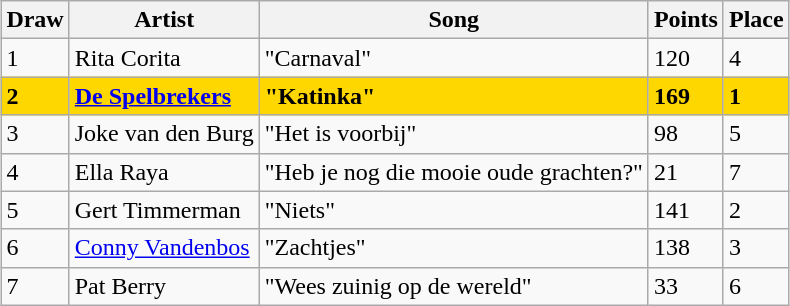<table class="sortable wikitable" style="margin: 1em auto 1em auto">
<tr>
<th>Draw</th>
<th>Artist</th>
<th>Song</th>
<th>Points</th>
<th>Place</th>
</tr>
<tr>
<td>1</td>
<td>Rita Corita</td>
<td>"Carnaval"</td>
<td>120</td>
<td>4</td>
</tr>
<tr bgcolor="#FFD700">
<td><strong>2</strong></td>
<td><strong><a href='#'>De Spelbrekers</a></strong></td>
<td><strong>"Katinka"</strong></td>
<td><strong>169</strong></td>
<td><strong>1</strong></td>
</tr>
<tr>
<td>3</td>
<td>Joke van den Burg</td>
<td>"Het is voorbij"</td>
<td>98</td>
<td>5</td>
</tr>
<tr>
<td>4</td>
<td>Ella Raya</td>
<td>"Heb je nog die mooie oude grachten?"</td>
<td>21</td>
<td>7</td>
</tr>
<tr>
<td>5</td>
<td>Gert Timmerman</td>
<td>"Niets"</td>
<td>141</td>
<td>2</td>
</tr>
<tr>
<td>6</td>
<td><a href='#'>Conny Vandenbos</a></td>
<td>"Zachtjes"</td>
<td>138</td>
<td>3</td>
</tr>
<tr>
<td>7</td>
<td>Pat Berry</td>
<td>"Wees zuinig op de wereld"</td>
<td>33</td>
<td>6</td>
</tr>
</table>
